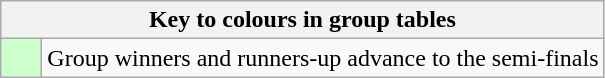<table class="wikitable" style="text-align: center;">
<tr>
<th colspan=2>Key to colours in group tables</th>
</tr>
<tr>
<td bgcolor=#ccffcc style="width: 20px;"></td>
<td align=left>Group winners and runners-up advance to the semi-finals</td>
</tr>
</table>
